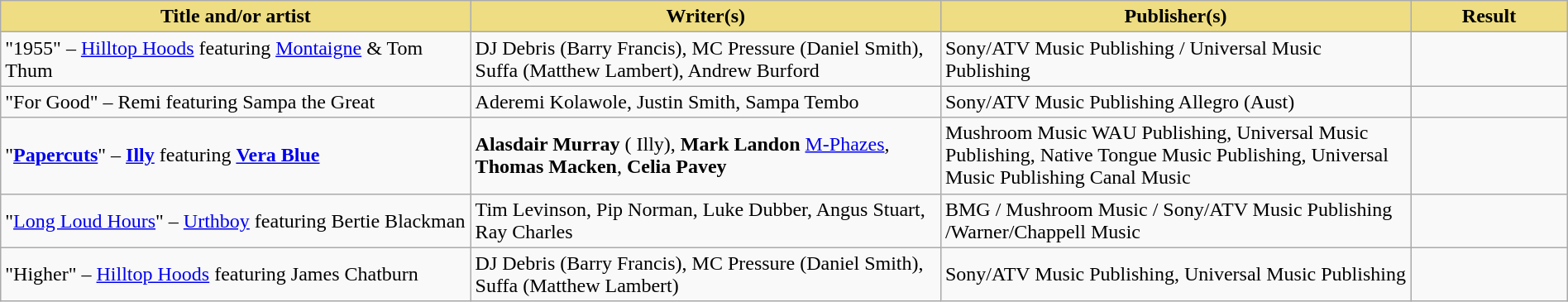<table class="wikitable" width=100%>
<tr>
<th style="width:30%;background:#EEDD82;">Title and/or artist</th>
<th style="width:30%;background:#EEDD82;">Writer(s)</th>
<th style="width:30%;background:#EEDD82;">Publisher(s)</th>
<th style="width:10%;background:#EEDD82;">Result</th>
</tr>
<tr>
<td>"1955" – <a href='#'>Hilltop Hoods</a> featuring <a href='#'> Montaigne</a> & Tom Thum</td>
<td>DJ Debris (Barry Francis), MC Pressure (Daniel Smith), Suffa (Matthew Lambert), Andrew Burford</td>
<td>Sony/ATV Music Publishing / Universal Music Publishing</td>
<td></td>
</tr>
<tr>
<td>"For Good" – Remi featuring Sampa the Great</td>
<td>Aderemi Kolawole, Justin Smith, Sampa Tembo</td>
<td>Sony/ATV Music Publishing Allegro (Aust)</td>
<td></td>
</tr>
<tr>
<td>"<strong><a href='#'>Papercuts</a></strong>" – <strong><a href='#'>Illy</a></strong> featuring <strong><a href='#'>Vera Blue</a></strong></td>
<td><strong>Alasdair Murray</strong> ( Illy), <strong>Mark Landon</strong>  <a href='#'>M-Phazes</a>, <strong>Thomas Macken</strong>, <strong>Celia Pavey</strong></td>
<td>Mushroom Music  WAU Publishing, Universal Music Publishing, Native Tongue Music Publishing, Universal Music Publishing  Canal Music</td>
<td></td>
</tr>
<tr>
<td>"<a href='#'>Long Loud Hours</a>" – <a href='#'>Urthboy</a> featuring Bertie Blackman</td>
<td>Tim Levinson, Pip Norman, Luke Dubber, Angus Stuart, Ray Charles</td>
<td>BMG / Mushroom Music / Sony/ATV Music Publishing /Warner/Chappell Music</td>
<td></td>
</tr>
<tr>
<td>"Higher" – <a href='#'>Hilltop Hoods</a> featuring James Chatburn</td>
<td>DJ Debris (Barry Francis), MC Pressure (Daniel Smith), Suffa (Matthew Lambert)</td>
<td>Sony/ATV Music Publishing, Universal Music Publishing</td>
<td></td>
</tr>
</table>
